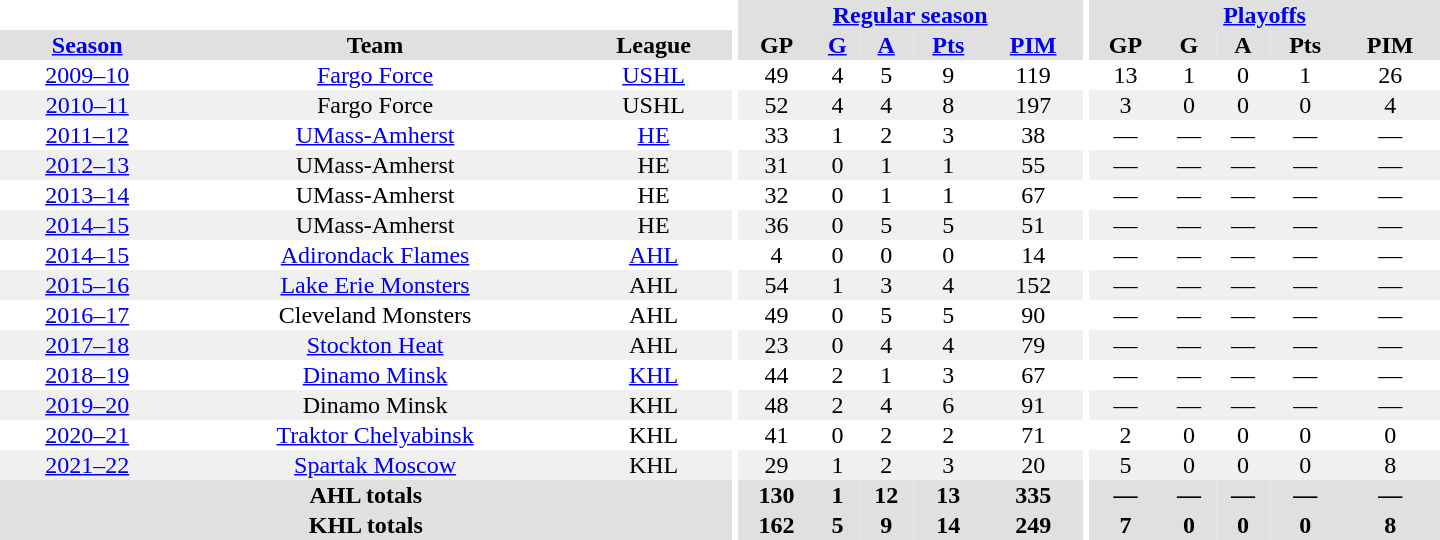<table border="0" cellpadding="1" cellspacing="0" style="text-align:center; width:60em">
<tr bgcolor="#e0e0e0">
<th colspan="3" bgcolor="#ffffff"></th>
<th rowspan="99" bgcolor="#ffffff"></th>
<th colspan="5"><a href='#'>Regular season</a></th>
<th rowspan="99" bgcolor="#ffffff"></th>
<th colspan="5"><a href='#'>Playoffs</a></th>
</tr>
<tr bgcolor="#e0e0e0">
<th><a href='#'>Season</a></th>
<th>Team</th>
<th>League</th>
<th>GP</th>
<th><a href='#'>G</a></th>
<th><a href='#'>A</a></th>
<th><a href='#'>Pts</a></th>
<th><a href='#'>PIM</a></th>
<th>GP</th>
<th>G</th>
<th>A</th>
<th>Pts</th>
<th>PIM</th>
</tr>
<tr>
<td><a href='#'>2009–10</a></td>
<td><a href='#'>Fargo Force</a></td>
<td><a href='#'>USHL</a></td>
<td>49</td>
<td>4</td>
<td>5</td>
<td>9</td>
<td>119</td>
<td>13</td>
<td>1</td>
<td>0</td>
<td>1</td>
<td>26</td>
</tr>
<tr bgcolor="#f0f0f0">
<td><a href='#'>2010–11</a></td>
<td>Fargo Force</td>
<td>USHL</td>
<td>52</td>
<td>4</td>
<td>4</td>
<td>8</td>
<td>197</td>
<td>3</td>
<td>0</td>
<td>0</td>
<td>0</td>
<td>4</td>
</tr>
<tr>
<td><a href='#'>2011–12</a></td>
<td><a href='#'>UMass-Amherst</a></td>
<td><a href='#'>HE</a></td>
<td>33</td>
<td>1</td>
<td>2</td>
<td>3</td>
<td>38</td>
<td>—</td>
<td>—</td>
<td>—</td>
<td>—</td>
<td>—</td>
</tr>
<tr bgcolor="#f0f0f0">
<td><a href='#'>2012–13</a></td>
<td>UMass-Amherst</td>
<td>HE</td>
<td>31</td>
<td>0</td>
<td>1</td>
<td>1</td>
<td>55</td>
<td>—</td>
<td>—</td>
<td>—</td>
<td>—</td>
<td>—</td>
</tr>
<tr>
<td><a href='#'>2013–14</a></td>
<td>UMass-Amherst</td>
<td>HE</td>
<td>32</td>
<td>0</td>
<td>1</td>
<td>1</td>
<td>67</td>
<td>—</td>
<td>—</td>
<td>—</td>
<td>—</td>
<td>—</td>
</tr>
<tr bgcolor="#f0f0f0">
<td><a href='#'>2014–15</a></td>
<td>UMass-Amherst</td>
<td>HE</td>
<td>36</td>
<td>0</td>
<td>5</td>
<td>5</td>
<td>51</td>
<td>—</td>
<td>—</td>
<td>—</td>
<td>—</td>
<td>—</td>
</tr>
<tr>
<td><a href='#'>2014–15</a></td>
<td><a href='#'>Adirondack Flames</a></td>
<td><a href='#'>AHL</a></td>
<td>4</td>
<td>0</td>
<td>0</td>
<td>0</td>
<td>14</td>
<td>—</td>
<td>—</td>
<td>—</td>
<td>—</td>
<td>—</td>
</tr>
<tr bgcolor="#f0f0f0">
<td><a href='#'>2015–16</a></td>
<td><a href='#'>Lake Erie Monsters</a></td>
<td>AHL</td>
<td>54</td>
<td>1</td>
<td>3</td>
<td>4</td>
<td>152</td>
<td>—</td>
<td>—</td>
<td>—</td>
<td>—</td>
<td>—</td>
</tr>
<tr>
<td><a href='#'>2016–17</a></td>
<td>Cleveland Monsters</td>
<td>AHL</td>
<td>49</td>
<td>0</td>
<td>5</td>
<td>5</td>
<td>90</td>
<td>—</td>
<td>—</td>
<td>—</td>
<td>—</td>
<td>—</td>
</tr>
<tr bgcolor="#f0f0f0">
<td><a href='#'>2017–18</a></td>
<td><a href='#'>Stockton Heat</a></td>
<td>AHL</td>
<td>23</td>
<td>0</td>
<td>4</td>
<td>4</td>
<td>79</td>
<td>—</td>
<td>—</td>
<td>—</td>
<td>—</td>
<td>—</td>
</tr>
<tr>
<td><a href='#'>2018–19</a></td>
<td><a href='#'>Dinamo Minsk</a></td>
<td><a href='#'>KHL</a></td>
<td>44</td>
<td>2</td>
<td>1</td>
<td>3</td>
<td>67</td>
<td>—</td>
<td>—</td>
<td>—</td>
<td>—</td>
<td>—</td>
</tr>
<tr bgcolor="#f0f0f0">
<td><a href='#'>2019–20</a></td>
<td>Dinamo Minsk</td>
<td>KHL</td>
<td>48</td>
<td>2</td>
<td>4</td>
<td>6</td>
<td>91</td>
<td>—</td>
<td>—</td>
<td>—</td>
<td>—</td>
<td>—</td>
</tr>
<tr>
<td><a href='#'>2020–21</a></td>
<td><a href='#'>Traktor Chelyabinsk</a></td>
<td>KHL</td>
<td>41</td>
<td>0</td>
<td>2</td>
<td>2</td>
<td>71</td>
<td>2</td>
<td>0</td>
<td>0</td>
<td>0</td>
<td>0</td>
</tr>
<tr bgcolor="#f0f0f0">
<td><a href='#'>2021–22</a></td>
<td><a href='#'>Spartak Moscow</a></td>
<td>KHL</td>
<td>29</td>
<td>1</td>
<td>2</td>
<td>3</td>
<td>20</td>
<td>5</td>
<td>0</td>
<td>0</td>
<td>0</td>
<td>8</td>
</tr>
<tr bgcolor="#e0e0e0">
<th colspan="3">AHL totals</th>
<th>130</th>
<th>1</th>
<th>12</th>
<th>13</th>
<th>335</th>
<th>—</th>
<th>—</th>
<th>—</th>
<th>—</th>
<th>—</th>
</tr>
<tr bgcolor="#e0e0e0">
<th colspan="3">KHL totals</th>
<th>162</th>
<th>5</th>
<th>9</th>
<th>14</th>
<th>249</th>
<th>7</th>
<th>0</th>
<th>0</th>
<th>0</th>
<th>8</th>
</tr>
</table>
